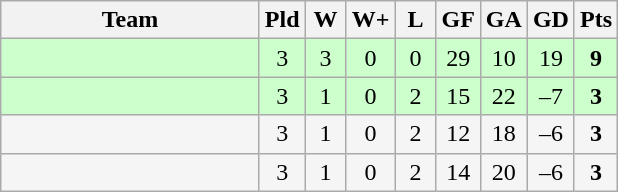<table class="wikitable" style="text-align: center">
<tr>
<th width=165>Team</th>
<th width=20>Pld</th>
<th width=20>W</th>
<th width=20>W+</th>
<th width=20>L</th>
<th width=20>GF</th>
<th width=20>GA</th>
<th width=20>GD</th>
<th width=20>Pts</th>
</tr>
<tr style="text-align:center; background:#cfc;">
<td style="text-align:left;"></td>
<td>3</td>
<td>3</td>
<td>0</td>
<td>0</td>
<td>29</td>
<td>10</td>
<td>19</td>
<td><strong>9</strong></td>
</tr>
<tr style="text-align:center; background:#cfc;">
<td style="text-align:left;"></td>
<td>3</td>
<td>1</td>
<td>0</td>
<td>2</td>
<td>15</td>
<td>22</td>
<td>–7</td>
<td><strong>3</strong></td>
</tr>
<tr style="text-align:center; background:#f5f5f5;">
<td style="text-align:left;"></td>
<td>3</td>
<td>1</td>
<td>0</td>
<td>2</td>
<td>12</td>
<td>18</td>
<td>–6</td>
<td><strong>3</strong></td>
</tr>
<tr style="text-align:center; background:#f5f5f5;">
<td style="text-align:left;"></td>
<td>3</td>
<td>1</td>
<td>0</td>
<td>2</td>
<td>14</td>
<td>20</td>
<td>–6</td>
<td><strong>3</strong></td>
</tr>
</table>
